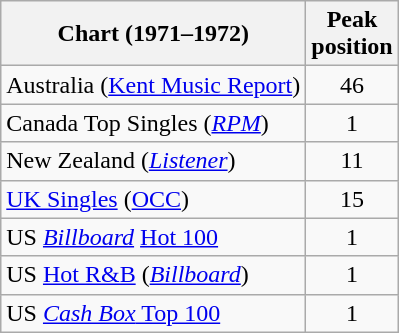<table class="wikitable sortable">
<tr>
<th>Chart (1971–1972)</th>
<th>Peak<br>position</th>
</tr>
<tr>
<td>Australia (<a href='#'>Kent Music Report</a>)</td>
<td style="text-align:center;">46</td>
</tr>
<tr>
<td>Canada Top Singles (<em><a href='#'>RPM</a></em>)</td>
<td style="text-align:center;">1</td>
</tr>
<tr>
<td>New Zealand (<em><a href='#'>Listener</a></em>)</td>
<td style="text-align:center;">11</td>
</tr>
<tr>
<td><a href='#'>UK Singles</a> (<a href='#'>OCC</a>)</td>
<td style="text-align:center;">15</td>
</tr>
<tr>
<td>US <em><a href='#'>Billboard</a></em> <a href='#'>Hot 100</a></td>
<td style="text-align:center;">1</td>
</tr>
<tr>
<td>US <a href='#'>Hot R&B</a> (<em><a href='#'>Billboard</a></em>)</td>
<td style="text-align:center;">1</td>
</tr>
<tr>
<td>US <a href='#'><em>Cash Box</em> Top 100</a></td>
<td align="center">1</td>
</tr>
</table>
